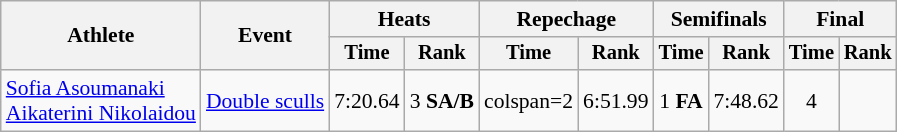<table class="wikitable" style="font-size:90%">
<tr>
<th rowspan="2">Athlete</th>
<th rowspan="2">Event</th>
<th colspan="2">Heats</th>
<th colspan="2">Repechage</th>
<th colspan="2">Semifinals</th>
<th colspan="2">Final</th>
</tr>
<tr style="font-size:95%">
<th>Time</th>
<th>Rank</th>
<th>Time</th>
<th>Rank</th>
<th>Time</th>
<th>Rank</th>
<th>Time</th>
<th>Rank</th>
</tr>
<tr align=center>
<td align=left><a href='#'>Sofia Asoumanaki</a><br><a href='#'>Aikaterini Nikolaidou</a></td>
<td align=left><a href='#'>Double sculls</a></td>
<td>7:20.64</td>
<td>3 <strong>SA/B</strong></td>
<td>colspan=2 </td>
<td>6:51.99</td>
<td>1 <strong>FA</strong></td>
<td>7:48.62</td>
<td>4</td>
</tr>
</table>
